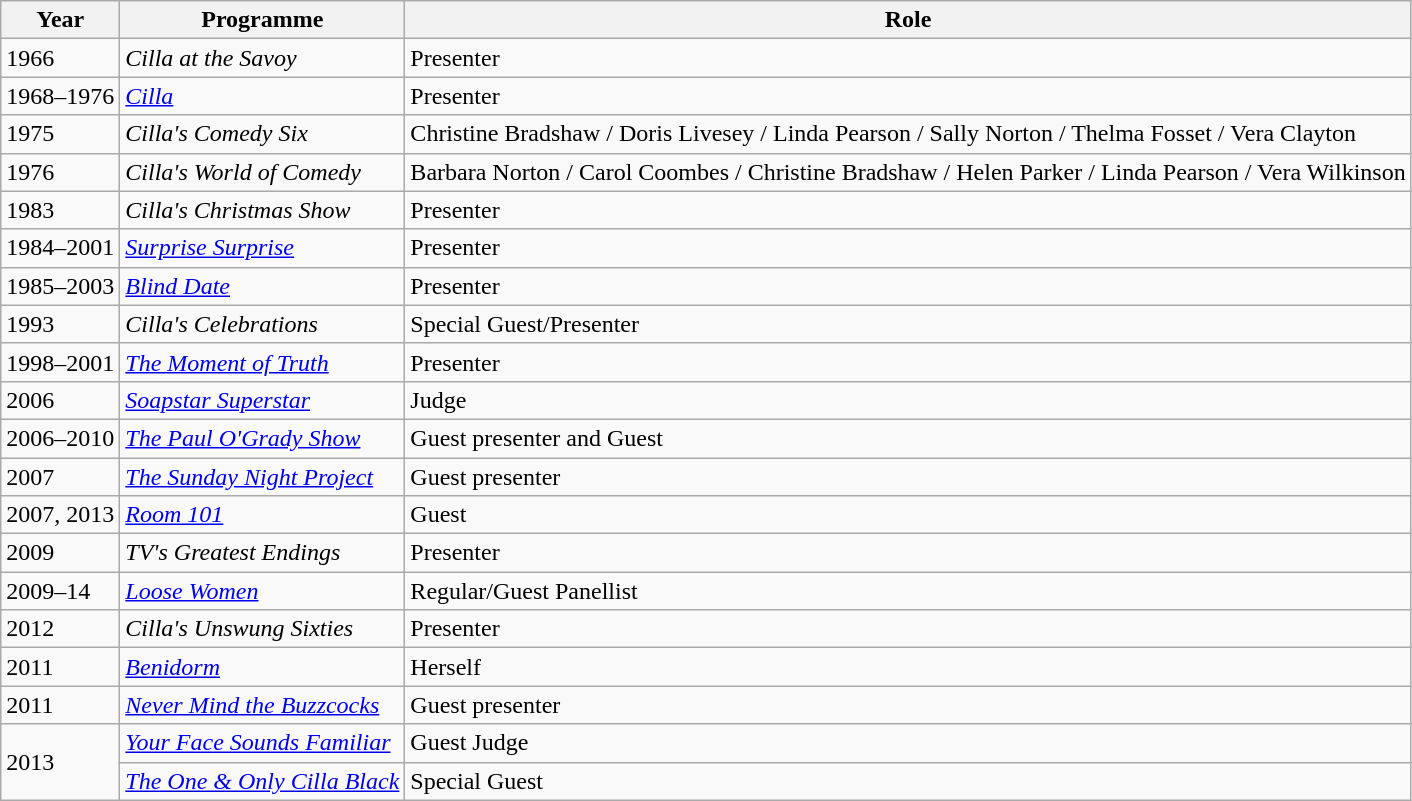<table class="wikitable" border="2">
<tr style="text-align:center;">
<th>Year</th>
<th>Programme</th>
<th>Role</th>
</tr>
<tr>
<td>1966</td>
<td><em>Cilla at the Savoy</em></td>
<td>Presenter</td>
</tr>
<tr>
<td>1968–1976</td>
<td><em><a href='#'>Cilla</a></em></td>
<td>Presenter</td>
</tr>
<tr>
<td>1975</td>
<td><em>Cilla's Comedy Six</em></td>
<td>Christine Bradshaw / Doris Livesey / Linda Pearson / Sally Norton / Thelma Fosset / Vera Clayton </td>
</tr>
<tr>
<td>1976</td>
<td><em>Cilla's World of Comedy</em></td>
<td>Barbara Norton / Carol Coombes / Christine Bradshaw / Helen Parker / Linda Pearson / Vera Wilkinson</td>
</tr>
<tr>
<td>1983</td>
<td><em>Cilla's Christmas Show</em></td>
<td>Presenter</td>
</tr>
<tr>
<td>1984–2001</td>
<td><em><a href='#'>Surprise Surprise</a></em></td>
<td>Presenter</td>
</tr>
<tr>
<td>1985–2003</td>
<td><em><a href='#'>Blind Date</a></em></td>
<td>Presenter</td>
</tr>
<tr>
<td>1993</td>
<td><em>Cilla's Celebrations</em></td>
<td>Special Guest/Presenter</td>
</tr>
<tr>
<td>1998–2001</td>
<td><em><a href='#'>The Moment of Truth</a></em></td>
<td>Presenter</td>
</tr>
<tr>
<td>2006</td>
<td><em><a href='#'>Soapstar Superstar</a></em></td>
<td>Judge</td>
</tr>
<tr>
<td>2006–2010</td>
<td><em><a href='#'>The Paul O'Grady Show</a></em></td>
<td>Guest presenter and Guest</td>
</tr>
<tr>
<td>2007</td>
<td><em><a href='#'>The Sunday Night Project</a></em></td>
<td>Guest presenter</td>
</tr>
<tr>
<td>2007, 2013</td>
<td><em><a href='#'>Room 101</a></em></td>
<td>Guest</td>
</tr>
<tr>
<td>2009</td>
<td><em>TV's Greatest Endings</em></td>
<td>Presenter</td>
</tr>
<tr>
<td>2009–14</td>
<td><em><a href='#'>Loose Women</a></em></td>
<td>Regular/Guest Panellist</td>
</tr>
<tr>
<td>2012</td>
<td><em>Cilla's Unswung Sixties</em></td>
<td>Presenter</td>
</tr>
<tr>
<td>2011</td>
<td><em><a href='#'>Benidorm</a></em></td>
<td>Herself</td>
</tr>
<tr>
<td>2011</td>
<td><em><a href='#'>Never Mind the Buzzcocks</a></em></td>
<td>Guest presenter</td>
</tr>
<tr>
<td rowspan=2>2013</td>
<td><em><a href='#'>Your Face Sounds Familiar</a></em></td>
<td>Guest Judge</td>
</tr>
<tr>
<td><em><a href='#'>The One & Only Cilla Black</a></em></td>
<td>Special Guest</td>
</tr>
</table>
